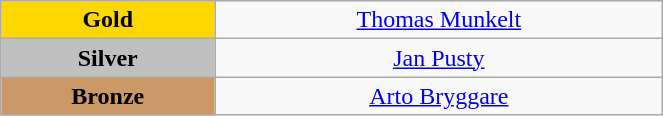<table class="wikitable" style="text-align:center; " width="35%">
<tr>
<td bgcolor="gold"><strong>Gold</strong></td>
<td><a href='#'>Thomas Munkelt</a><br>  <small><em></em></small></td>
</tr>
<tr>
<td bgcolor="silver"><strong>Silver</strong></td>
<td><a href='#'>Jan Pusty</a><br>  <small><em></em></small></td>
</tr>
<tr>
<td bgcolor="CC9966"><strong>Bronze</strong></td>
<td><a href='#'>Arto Bryggare</a><br>  <small><em></em></small></td>
</tr>
</table>
